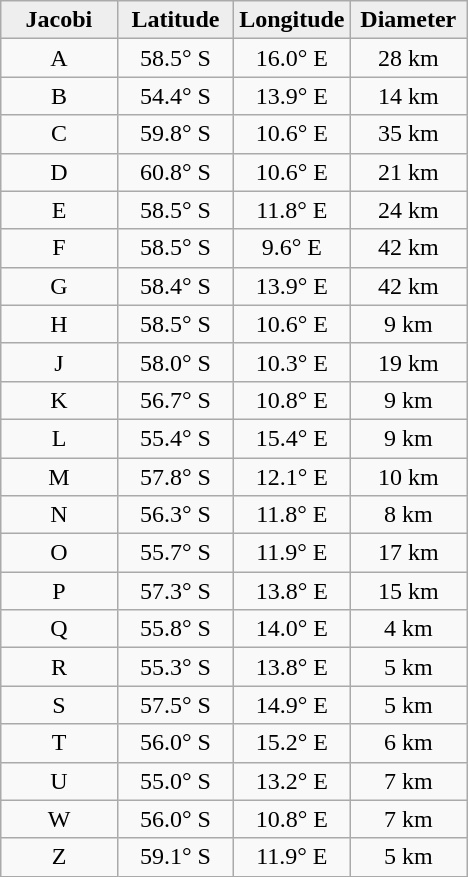<table class="wikitable">
<tr>
<th width="25%" style="background:#eeeeee;">Jacobi</th>
<th width="25%" style="background:#eeeeee;">Latitude</th>
<th width="25%" style="background:#eeeeee;">Longitude</th>
<th width="25%" style="background:#eeeeee;">Diameter</th>
</tr>
<tr>
<td align="center">A</td>
<td align="center">58.5° S</td>
<td align="center">16.0° E</td>
<td align="center">28 km</td>
</tr>
<tr>
<td align="center">B</td>
<td align="center">54.4° S</td>
<td align="center">13.9° E</td>
<td align="center">14 km</td>
</tr>
<tr>
<td align="center">C</td>
<td align="center">59.8° S</td>
<td align="center">10.6° E</td>
<td align="center">35 km</td>
</tr>
<tr>
<td align="center">D</td>
<td align="center">60.8° S</td>
<td align="center">10.6° E</td>
<td align="center">21 km</td>
</tr>
<tr>
<td align="center">E</td>
<td align="center">58.5° S</td>
<td align="center">11.8° E</td>
<td align="center">24 km</td>
</tr>
<tr>
<td align="center">F</td>
<td align="center">58.5° S</td>
<td align="center">9.6° E</td>
<td align="center">42 km</td>
</tr>
<tr>
<td align="center">G</td>
<td align="center">58.4° S</td>
<td align="center">13.9° E</td>
<td align="center">42 km</td>
</tr>
<tr>
<td align="center">H</td>
<td align="center">58.5° S</td>
<td align="center">10.6° E</td>
<td align="center">9 km</td>
</tr>
<tr>
<td align="center">J</td>
<td align="center">58.0° S</td>
<td align="center">10.3° E</td>
<td align="center">19 km</td>
</tr>
<tr>
<td align="center">K</td>
<td align="center">56.7° S</td>
<td align="center">10.8° E</td>
<td align="center">9 km</td>
</tr>
<tr>
<td align="center">L</td>
<td align="center">55.4° S</td>
<td align="center">15.4° E</td>
<td align="center">9 km</td>
</tr>
<tr>
<td align="center">M</td>
<td align="center">57.8° S</td>
<td align="center">12.1° E</td>
<td align="center">10 km</td>
</tr>
<tr>
<td align="center">N</td>
<td align="center">56.3° S</td>
<td align="center">11.8° E</td>
<td align="center">8 km</td>
</tr>
<tr>
<td align="center">O</td>
<td align="center">55.7° S</td>
<td align="center">11.9° E</td>
<td align="center">17 km</td>
</tr>
<tr>
<td align="center">P</td>
<td align="center">57.3° S</td>
<td align="center">13.8° E</td>
<td align="center">15 km</td>
</tr>
<tr>
<td align="center">Q</td>
<td align="center">55.8° S</td>
<td align="center">14.0° E</td>
<td align="center">4 km</td>
</tr>
<tr>
<td align="center">R</td>
<td align="center">55.3° S</td>
<td align="center">13.8° E</td>
<td align="center">5 km</td>
</tr>
<tr>
<td align="center">S</td>
<td align="center">57.5° S</td>
<td align="center">14.9° E</td>
<td align="center">5 km</td>
</tr>
<tr>
<td align="center">T</td>
<td align="center">56.0° S</td>
<td align="center">15.2° E</td>
<td align="center">6 km</td>
</tr>
<tr>
<td align="center">U</td>
<td align="center">55.0° S</td>
<td align="center">13.2° E</td>
<td align="center">7 km</td>
</tr>
<tr>
<td align="center">W</td>
<td align="center">56.0° S</td>
<td align="center">10.8° E</td>
<td align="center">7 km</td>
</tr>
<tr>
<td align="center">Z</td>
<td align="center">59.1° S</td>
<td align="center">11.9° E</td>
<td align="center">5 km</td>
</tr>
</table>
